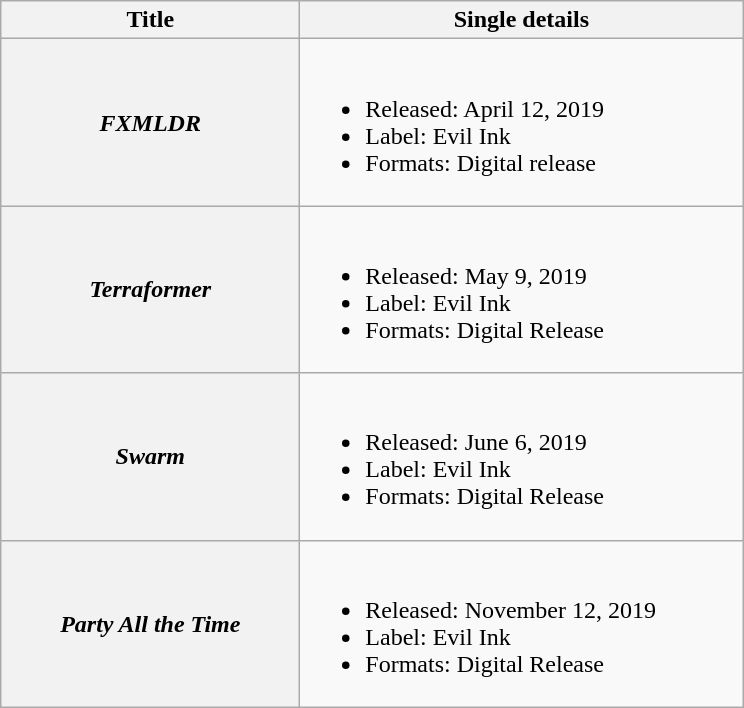<table class="wikitable plainrowheaders" style="text-align:center;">
<tr>
<th scope="col" style="width:12em;">Title</th>
<th scope="col" style="width:18em;">Single details</th>
</tr>
<tr>
<th scope="row"><em>FXMLDR</em></th>
<td style="text-align:left;"><br><ul><li>Released: April 12, 2019</li><li>Label: Evil Ink</li><li>Formats: Digital release</li></ul></td>
</tr>
<tr>
<th scope="row"><em>Terraformer</em></th>
<td style="text-align:left;"><br><ul><li>Released: May 9, 2019</li><li>Label: Evil Ink</li><li>Formats: Digital Release</li></ul></td>
</tr>
<tr>
<th scope="row"><em>Swarm</em></th>
<td style="text-align:left;"><br><ul><li>Released: June 6, 2019</li><li>Label: Evil Ink</li><li>Formats: Digital Release</li></ul></td>
</tr>
<tr>
<th scope="row"><em>Party All the Time</em></th>
<td style="text-align:left;"><br><ul><li>Released: November 12, 2019</li><li>Label: Evil Ink</li><li>Formats: Digital Release</li></ul></td>
</tr>
</table>
